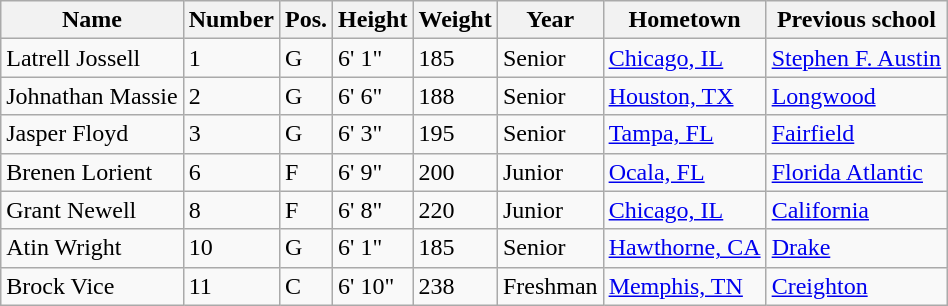<table class="wikitable sortable" border="1">
<tr>
<th>Name</th>
<th>Number</th>
<th>Pos.</th>
<th>Height</th>
<th>Weight</th>
<th>Year</th>
<th>Hometown</th>
<th class="unsortable">Previous school</th>
</tr>
<tr>
<td>Latrell Jossell</td>
<td>1</td>
<td>G</td>
<td>6' 1"</td>
<td>185</td>
<td>Senior</td>
<td><a href='#'>Chicago, IL</a></td>
<td><a href='#'>Stephen F. Austin</a></td>
</tr>
<tr>
<td>Johnathan Massie</td>
<td>2</td>
<td>G</td>
<td>6' 6"</td>
<td>188</td>
<td>Senior</td>
<td><a href='#'>Houston, TX</a></td>
<td><a href='#'>Longwood</a></td>
</tr>
<tr>
<td>Jasper Floyd</td>
<td>3</td>
<td>G</td>
<td>6' 3"</td>
<td>195</td>
<td>Senior</td>
<td><a href='#'>Tampa, FL</a></td>
<td><a href='#'>Fairfield</a></td>
</tr>
<tr>
<td>Brenen Lorient</td>
<td>6</td>
<td>F</td>
<td>6' 9"</td>
<td>200</td>
<td>Junior</td>
<td><a href='#'>Ocala, FL</a></td>
<td><a href='#'>Florida Atlantic</a></td>
</tr>
<tr>
<td>Grant Newell</td>
<td>8</td>
<td>F</td>
<td>6' 8"</td>
<td>220</td>
<td>Junior</td>
<td><a href='#'>Chicago, IL</a></td>
<td><a href='#'>California</a></td>
</tr>
<tr>
<td>Atin Wright</td>
<td>10</td>
<td>G</td>
<td>6' 1"</td>
<td>185</td>
<td>Senior</td>
<td><a href='#'>Hawthorne, CA</a></td>
<td><a href='#'>Drake</a></td>
</tr>
<tr>
<td>Brock Vice</td>
<td>11</td>
<td>C</td>
<td>6' 10"</td>
<td>238</td>
<td> Freshman</td>
<td><a href='#'>Memphis, TN</a></td>
<td><a href='#'>Creighton</a></td>
</tr>
</table>
